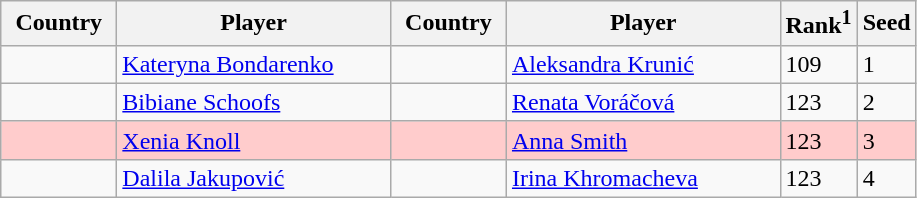<table class="sortable wikitable">
<tr>
<th width="70">Country</th>
<th width="175">Player</th>
<th width="70">Country</th>
<th width="175">Player</th>
<th>Rank<sup>1</sup></th>
<th>Seed</th>
</tr>
<tr>
<td></td>
<td><a href='#'>Kateryna Bondarenko</a></td>
<td></td>
<td><a href='#'>Aleksandra Krunić</a></td>
<td>109</td>
<td>1</td>
</tr>
<tr>
<td></td>
<td><a href='#'>Bibiane Schoofs</a></td>
<td></td>
<td><a href='#'>Renata Voráčová</a></td>
<td>123</td>
<td>2</td>
</tr>
<tr style="background:#fcc;">
<td></td>
<td><a href='#'>Xenia Knoll</a></td>
<td></td>
<td><a href='#'>Anna Smith</a></td>
<td>123</td>
<td>3</td>
</tr>
<tr>
<td></td>
<td><a href='#'>Dalila Jakupović</a></td>
<td></td>
<td><a href='#'>Irina Khromacheva</a></td>
<td>123</td>
<td>4</td>
</tr>
</table>
